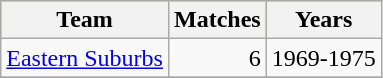<table class="wikitable">
<tr bgcolor=#bdb76b>
<th>Team</th>
<th>Matches</th>
<th>Years</th>
</tr>
<tr>
<td align=left> <a href='#'>Eastern Suburbs</a></td>
<td align=right>6</td>
<td align=center>1969-1975</td>
</tr>
<tr>
</tr>
</table>
